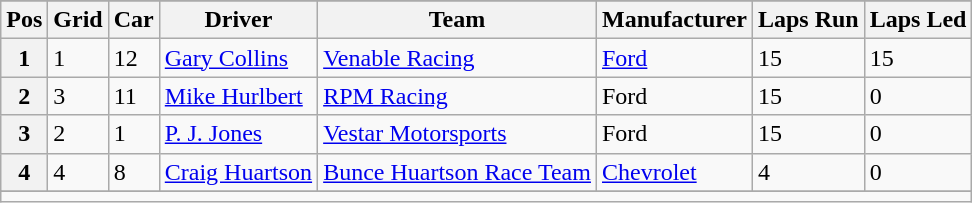<table class="sortable wikitable" border="1">
<tr>
</tr>
<tr>
<th scope="col">Pos</th>
<th scope="col">Grid</th>
<th scope="col">Car</th>
<th scope="col">Driver</th>
<th scope="col">Team</th>
<th scope="col">Manufacturer</th>
<th scope="col">Laps Run</th>
<th scope="col">Laps Led</th>
</tr>
<tr>
<th scope="row">1</th>
<td>1</td>
<td>12</td>
<td><a href='#'>Gary Collins</a></td>
<td><a href='#'>Venable Racing</a></td>
<td><a href='#'>Ford</a></td>
<td>15</td>
<td>15</td>
</tr>
<tr>
<th scope="row">2</th>
<td>3</td>
<td>11</td>
<td><a href='#'>Mike Hurlbert</a></td>
<td><a href='#'>RPM Racing</a></td>
<td>Ford</td>
<td>15</td>
<td>0</td>
</tr>
<tr>
<th scope="row">3</th>
<td>2</td>
<td>1</td>
<td><a href='#'>P. J. Jones</a></td>
<td><a href='#'>Vestar Motorsports</a></td>
<td>Ford</td>
<td>15</td>
<td>0</td>
</tr>
<tr>
<th scope="row">4</th>
<td>4</td>
<td>8</td>
<td><a href='#'>Craig Huartson</a></td>
<td><a href='#'>Bunce Huartson Race Team</a></td>
<td><a href='#'>Chevrolet</a></td>
<td>4</td>
<td>0</td>
</tr>
<tr>
</tr>
<tr class="sortbottom">
<td colspan="9"></td>
</tr>
</table>
